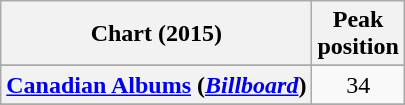<table class="wikitable sortable plainrowheaders" style="text-align:center">
<tr>
<th scope="col">Chart (2015)</th>
<th scope="col">Peak<br>position</th>
</tr>
<tr>
</tr>
<tr>
</tr>
<tr>
</tr>
<tr>
</tr>
<tr>
<th scope="row"><a href='#'>Canadian Albums</a> (<em><a href='#'>Billboard</a></em>)</th>
<td>34</td>
</tr>
<tr>
</tr>
<tr>
</tr>
<tr>
</tr>
<tr>
</tr>
<tr>
</tr>
<tr>
</tr>
<tr>
</tr>
<tr>
</tr>
<tr>
</tr>
<tr>
</tr>
<tr>
</tr>
<tr>
</tr>
<tr>
</tr>
<tr>
</tr>
<tr>
</tr>
<tr>
</tr>
<tr>
</tr>
<tr>
</tr>
<tr>
</tr>
<tr>
</tr>
</table>
